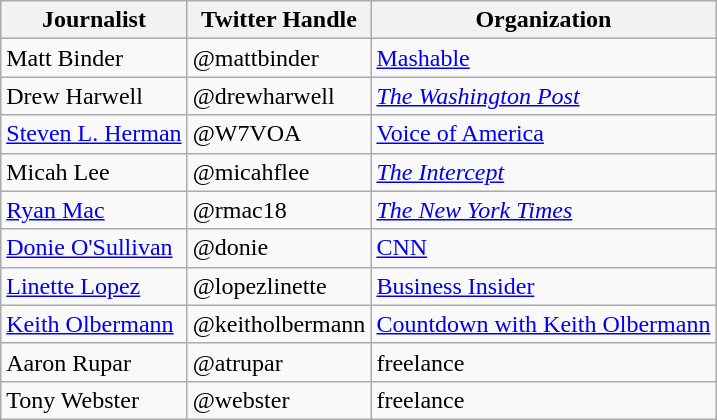<table class="wikitable">
<tr>
<th>Journalist</th>
<th>Twitter Handle</th>
<th>Organization</th>
</tr>
<tr>
<td>Matt Binder</td>
<td>@mattbinder</td>
<td><a href='#'>Mashable</a></td>
</tr>
<tr>
<td>Drew Harwell</td>
<td>@drewharwell</td>
<td><em><a href='#'>The Washington Post</a></em></td>
</tr>
<tr>
<td><a href='#'>Steven L. Herman</a></td>
<td>@W7VOA</td>
<td><a href='#'>Voice of America</a></td>
</tr>
<tr>
<td>Micah Lee</td>
<td>@micahflee</td>
<td><em><a href='#'>The Intercept</a></em></td>
</tr>
<tr>
<td><a href='#'>Ryan Mac</a></td>
<td>@rmac18</td>
<td><em><a href='#'>The New York Times</a></em></td>
</tr>
<tr>
<td><a href='#'>Donie O'Sullivan</a></td>
<td>@donie</td>
<td><a href='#'>CNN</a></td>
</tr>
<tr>
<td><a href='#'>Linette Lopez</a></td>
<td>@lopezlinette</td>
<td><a href='#'>Business Insider</a></td>
</tr>
<tr>
<td><a href='#'>Keith Olbermann</a></td>
<td>@keitholbermann</td>
<td><a href='#'>Countdown with Keith Olbermann</a></td>
</tr>
<tr>
<td>Aaron Rupar</td>
<td>@atrupar</td>
<td>freelance</td>
</tr>
<tr>
<td>Tony Webster</td>
<td>@webster</td>
<td>freelance</td>
</tr>
</table>
